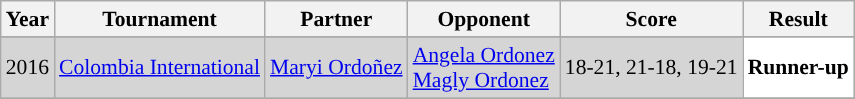<table class="sortable wikitable" style="font-size: 90%;">
<tr>
<th>Year</th>
<th>Tournament</th>
<th>Partner</th>
<th>Opponent</th>
<th>Score</th>
<th>Result</th>
</tr>
<tr>
</tr>
<tr style="background:#D5D5D5">
<td align="center">2016</td>
<td align="left"><a href='#'>Colombia International</a></td>
<td align="left"> <a href='#'>Maryi Ordoñez</a></td>
<td align="left"> <a href='#'>Angela Ordonez</a><br> <a href='#'>Magly Ordonez</a></td>
<td align="left">18-21, 21-18, 19-21</td>
<td style="text-align:left; background:white"> <strong>Runner-up</strong></td>
</tr>
<tr>
</tr>
</table>
